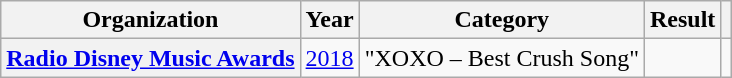<table class="wikitable sortable plainrowheaders" style="border:none; margin:0;">
<tr>
<th scope="col">Organization</th>
<th scope="col">Year</th>
<th scope="col">Category</th>
<th scope="col">Result</th>
<th class="unsortable" scope="col"></th>
</tr>
<tr>
<th scope="row"><a href='#'>Radio Disney Music Awards</a></th>
<td><a href='#'>2018</a></td>
<td>"XOXO – Best Crush Song"</td>
<td></td>
<td style="text-align:center;"></td>
</tr>
<tr>
</tr>
</table>
